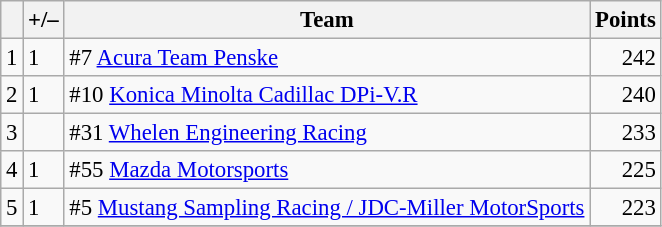<table class="wikitable" style="font-size: 95%;">
<tr>
<th scope="col"></th>
<th scope="col">+/–</th>
<th scope="col">Team</th>
<th scope="col">Points</th>
</tr>
<tr>
<td align=center>1</td>
<td align="left"> 1</td>
<td> #7 <a href='#'>Acura Team Penske</a></td>
<td align=right>242</td>
</tr>
<tr>
<td align=center>2</td>
<td align="left"> 1</td>
<td> #10 <a href='#'>Konica Minolta Cadillac DPi-V.R</a></td>
<td align=right>240</td>
</tr>
<tr>
<td align=center>3</td>
<td align="left"></td>
<td> #31 <a href='#'>Whelen Engineering Racing</a></td>
<td align=right>233</td>
</tr>
<tr>
<td align=center>4</td>
<td align="left"> 1</td>
<td>  #55 <a href='#'>Mazda Motorsports</a></td>
<td align=right>225</td>
</tr>
<tr>
<td align=center>5</td>
<td align="left"> 1</td>
<td> #5 <a href='#'>Mustang Sampling Racing / JDC-Miller MotorSports</a></td>
<td align=right>223</td>
</tr>
<tr>
</tr>
</table>
